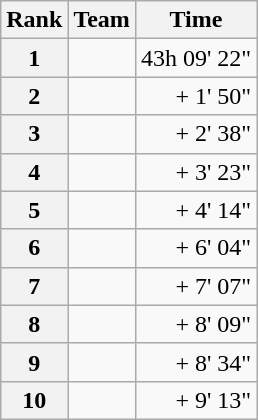<table class="wikitable">
<tr>
<th scope="col">Rank</th>
<th scope="col">Team</th>
<th scope="col">Time</th>
</tr>
<tr>
<th scope="row">1</th>
<td> </td>
<td align="right">43h 09' 22"</td>
</tr>
<tr>
<th scope="row">2</th>
<td> </td>
<td align="right">+ 1' 50"</td>
</tr>
<tr>
<th scope="row">3</th>
<td> </td>
<td align="right">+ 2' 38"</td>
</tr>
<tr>
<th scope="row">4</th>
<td> </td>
<td align="right">+ 3' 23"</td>
</tr>
<tr>
<th scope="row">5</th>
<td> </td>
<td align="right">+ 4' 14"</td>
</tr>
<tr>
<th scope="row">6</th>
<td> </td>
<td align="right">+ 6' 04"</td>
</tr>
<tr>
<th scope="row">7</th>
<td> </td>
<td align="right">+ 7' 07"</td>
</tr>
<tr>
<th scope="row">8</th>
<td> </td>
<td align="right">+ 8' 09"</td>
</tr>
<tr>
<th scope="row">9</th>
<td> </td>
<td align="right">+ 8' 34"</td>
</tr>
<tr>
<th scope="row">10</th>
<td> </td>
<td align="right">+ 9' 13"</td>
</tr>
</table>
